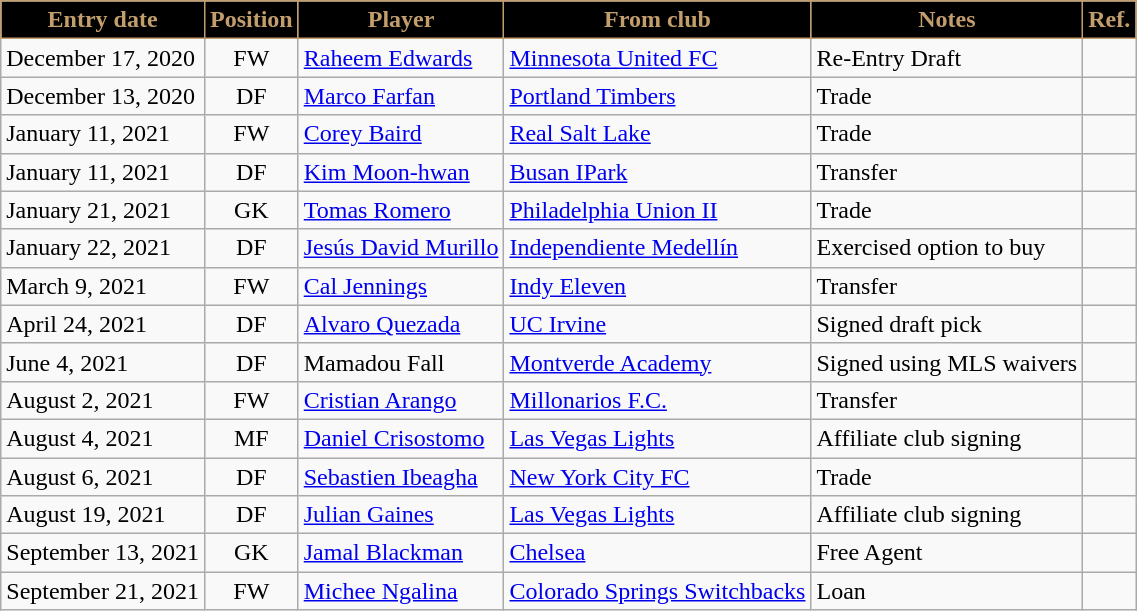<table class="wikitable sortable">
<tr>
<th style="background:#000000; color:#C39E6D; border:1px solid #C39E6D;"><strong>Entry date</strong></th>
<th style="background:#000000; color:#C39E6D; border:1px solid #C39E6D;"><strong>Position</strong></th>
<th style="background:#000000; color:#C39E6D; border:1px solid #C39E6D;"><strong>Player</strong></th>
<th style="background:#000000; color:#C39E6D; border:1px solid #C39E6D;"><strong>From club</strong></th>
<th style="background:#000000; color:#C39E6D; border:1px solid #C39E6D;"><strong>Notes</strong></th>
<th style="background:#000000; color:#C39E6D; border:1px solid #C39E6D;"><strong>Ref.</strong></th>
</tr>
<tr>
<td>December 17, 2020</td>
<td style="text-align:center;">FW</td>
<td style="text-align:left;"> <a href='#'>Raheem Edwards</a></td>
<td style="text-align:left;"> <a href='#'>Minnesota United FC</a></td>
<td>Re-Entry Draft</td>
<td></td>
</tr>
<tr>
<td>December 13, 2020</td>
<td style="text-align:center;">DF</td>
<td style="text-align:left;"> <a href='#'>Marco Farfan</a></td>
<td style="text-align:left;"> <a href='#'>Portland Timbers</a></td>
<td>Trade</td>
<td></td>
</tr>
<tr>
<td>January 11, 2021</td>
<td style="text-align:center;">FW</td>
<td style="text-align:left;"> <a href='#'>Corey Baird</a></td>
<td style="text-align:left;"> <a href='#'>Real Salt Lake</a></td>
<td>Trade</td>
<td></td>
</tr>
<tr>
<td>January 11, 2021</td>
<td style="text-align:center;">DF</td>
<td style="text-align:left;"> <a href='#'>Kim Moon-hwan</a></td>
<td style="text-align:left;"> <a href='#'>Busan IPark</a></td>
<td>Transfer</td>
<td></td>
</tr>
<tr>
<td>January 21, 2021</td>
<td style="text-align:center;">GK</td>
<td style="text-align:left;"> <a href='#'>Tomas Romero</a></td>
<td style="text-align:left;"> <a href='#'>Philadelphia Union II</a></td>
<td>Trade</td>
<td></td>
</tr>
<tr>
<td>January 22, 2021</td>
<td style="text-align:center;">DF</td>
<td style="text-align:left;"> <a href='#'>Jesús David Murillo</a></td>
<td style="text-align:left;"> <a href='#'>Independiente Medellín</a></td>
<td>Exercised option to buy</td>
<td></td>
</tr>
<tr>
<td>March 9, 2021</td>
<td style="text-align:center;">FW</td>
<td style="text-align:left;"> <a href='#'>Cal Jennings</a></td>
<td style="text-align:left;"> <a href='#'>Indy Eleven</a></td>
<td>Transfer</td>
<td></td>
</tr>
<tr>
<td>April 24, 2021</td>
<td style="text-align:center;">DF</td>
<td style="text-align:left;"> <a href='#'>Alvaro Quezada</a></td>
<td style="text-align:left;"> <a href='#'>UC Irvine</a></td>
<td>Signed draft pick</td>
<td></td>
</tr>
<tr>
<td>June 4, 2021</td>
<td style="text-align:center;">DF</td>
<td style="text-align:left;"> Mamadou Fall</td>
<td style="text-align:left;"><a href='#'>Montverde Academy</a></td>
<td>Signed using MLS waivers</td>
<td></td>
</tr>
<tr>
<td>August 2, 2021</td>
<td style="text-align:center;">FW</td>
<td style="text-align:left;"> <a href='#'>Cristian Arango</a></td>
<td style="text-align:left;"> <a href='#'>Millonarios F.C.</a></td>
<td>Transfer</td>
<td></td>
</tr>
<tr>
<td>August 4, 2021</td>
<td style="text-align:center;">MF</td>
<td style="text-align:left;"> <a href='#'>Daniel Crisostomo</a></td>
<td style="text-align:left;"> <a href='#'>Las Vegas Lights</a></td>
<td>Affiliate club signing</td>
<td></td>
</tr>
<tr>
<td>August 6, 2021</td>
<td style="text-align:center;">DF</td>
<td style="text-align:left;"> <a href='#'>Sebastien Ibeagha</a></td>
<td style="text-align:left;"> <a href='#'>New York City FC</a></td>
<td>Trade</td>
<td></td>
</tr>
<tr>
<td>August 19, 2021</td>
<td style="text-align:center;">DF</td>
<td style="text-align:left;"> <a href='#'>Julian Gaines</a></td>
<td style="text-align:left;"> <a href='#'>Las Vegas Lights</a></td>
<td>Affiliate club signing</td>
<td></td>
</tr>
<tr>
<td>September 13, 2021</td>
<td style="text-align:center;">GK</td>
<td style="text-align:left;"> <a href='#'>Jamal Blackman</a></td>
<td style="text-align:left;"> <a href='#'>Chelsea</a></td>
<td>Free Agent</td>
<td></td>
</tr>
<tr>
<td>September 21, 2021</td>
<td style="text-align:center;">FW</td>
<td style="text-align:left;"> <a href='#'>Michee Ngalina</a></td>
<td style="text-align:left;"> <a href='#'>Colorado Springs Switchbacks</a></td>
<td>Loan</td>
<td></td>
</tr>
</table>
